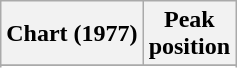<table class="wikitable sortable plainrowheaders" style="text-align:center">
<tr>
<th scope="col">Chart (1977)</th>
<th scope="col">Peak<br>position</th>
</tr>
<tr>
</tr>
<tr>
</tr>
<tr>
</tr>
<tr>
</tr>
<tr>
</tr>
<tr>
</tr>
</table>
